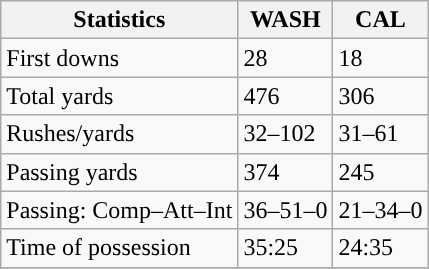<table class="wikitable" style="float: left;">
<tr>
<th>Statistics</th>
<th>WASH</th>
<th>CAL</th>
</tr>
<tr>
<td>First downs</td>
<td>28</td>
<td>18</td>
</tr>
<tr>
<td>Total yards</td>
<td>476</td>
<td>306</td>
</tr>
<tr>
<td>Rushes/yards</td>
<td>32–102</td>
<td>31–61</td>
</tr>
<tr>
<td>Passing yards</td>
<td>374</td>
<td>245</td>
</tr>
<tr>
<td>Passing: Comp–Att–Int</td>
<td>36–51–0</td>
<td>21–34–0</td>
</tr>
<tr>
<td>Time of possession</td>
<td>35:25</td>
<td>24:35</td>
</tr>
<tr>
</tr>
</table>
